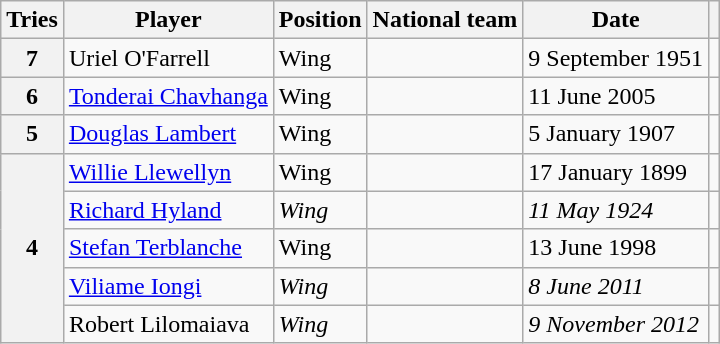<table class="wikitable sortable">
<tr>
<th>Tries</th>
<th>Player</th>
<th>Position</th>
<th>National team</th>
<th>Date</th>
<th></th>
</tr>
<tr>
<th>7</th>
<td>Uriel O'Farrell</td>
<td>Wing</td>
<td></td>
<td>9 September 1951</td>
<td></td>
</tr>
<tr>
<th>6</th>
<td><a href='#'>Tonderai Chavhanga</a></td>
<td>Wing</td>
<td></td>
<td>11 June 2005</td>
<td></td>
</tr>
<tr>
<th>5</th>
<td><a href='#'>Douglas Lambert</a></td>
<td>Wing</td>
<td></td>
<td>5 January 1907</td>
<td></td>
</tr>
<tr>
<th rowspan=5>4</th>
<td><a href='#'>Willie Llewellyn</a></td>
<td>Wing</td>
<td></td>
<td>17 January 1899</td>
<td></td>
</tr>
<tr>
<td><a href='#'>Richard Hyland</a></td>
<td><em>Wing</em></td>
<td><em></em></td>
<td><em>11 May 1924</em></td>
<td><em></em></td>
</tr>
<tr>
<td><a href='#'>Stefan Terblanche</a></td>
<td>Wing</td>
<td></td>
<td>13 June 1998</td>
<td></td>
</tr>
<tr>
<td><a href='#'>Viliame Iongi</a></td>
<td><em>Wing</em></td>
<td><em></em></td>
<td><em>8 June 2011</em></td>
<td><em></em></td>
</tr>
<tr>
<td>Robert Lilomaiava</td>
<td><em>Wing</em></td>
<td><em></em></td>
<td><em>9 November 2012</em></td>
<td><em></em></td>
</tr>
</table>
